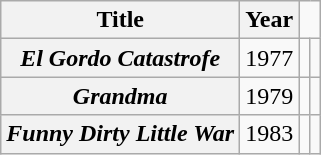<table class="wikitable plainrowheaders sortable">
<tr>
<th scope="col">Title</th>
<th scope="col">Year</th>
</tr>
<tr>
<th scope="row"><em>El Gordo Catastrofe</em></th>
<td>1977</td>
<td></td>
<td></td>
</tr>
<tr>
<th scope="row"><em>Grandma</em></th>
<td>1979</td>
<td></td>
<td></td>
</tr>
<tr>
<th scope="row"><em> Funny Dirty Little War</em></th>
<td>1983</td>
<td></td>
<td></td>
</tr>
</table>
